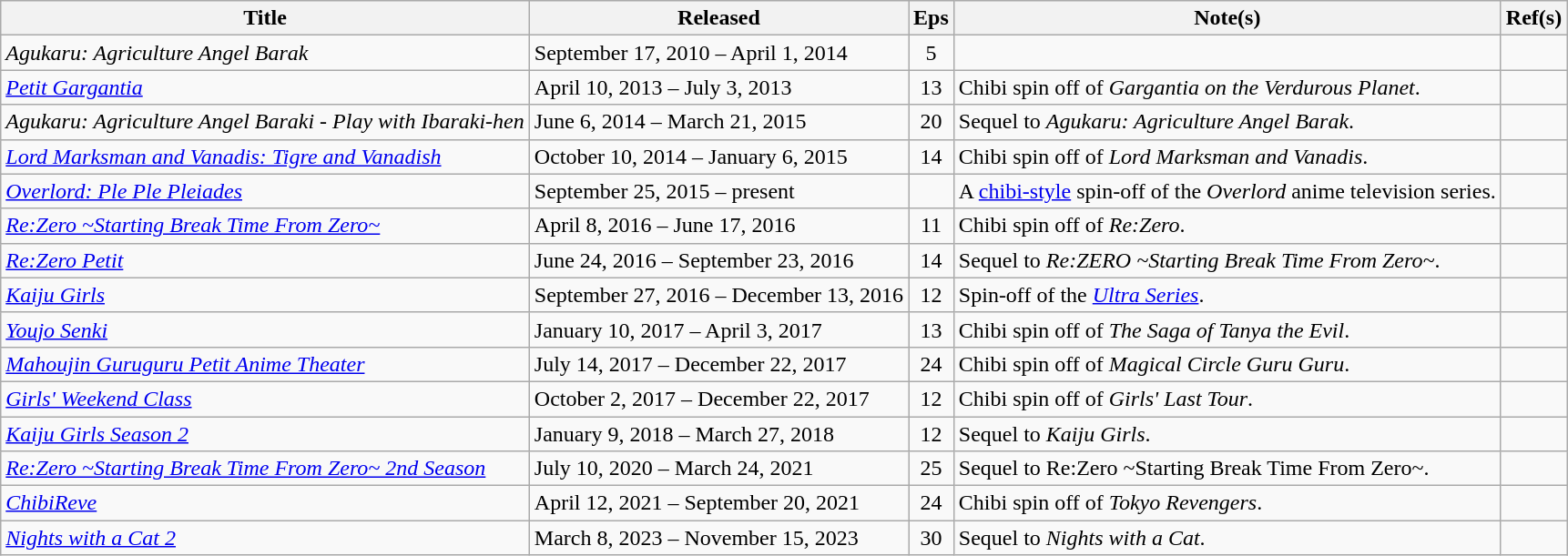<table class="wikitable sortable">
<tr>
<th scope="col">Title</th>
<th scope="col">Released</th>
<th scope="col" class="unsortable">Eps</th>
<th scope="col" class="unsortable">Note(s)</th>
<th scope="col" class="unsortable">Ref(s)</th>
</tr>
<tr>
<td><em>Agukaru: Agriculture Angel Barak</em></td>
<td>September 17, 2010 – April 1, 2014</td>
<td style="text-align:center">5</td>
<td></td>
<td></td>
</tr>
<tr>
<td><em><a href='#'>Petit Gargantia</a></em></td>
<td>April 10, 2013 – July 3, 2013</td>
<td style="text-align:center">13</td>
<td>Chibi spin off of <em>Gargantia on the Verdurous Planet</em>.</td>
<td></td>
</tr>
<tr>
<td><em>Agukaru: Agriculture Angel Baraki - Play with Ibaraki-hen</em></td>
<td>June 6, 2014 – March 21, 2015</td>
<td style="text-align:center">20</td>
<td>Sequel to <em>Agukaru: Agriculture Angel Barak</em>.</td>
<td></td>
</tr>
<tr>
<td><em><a href='#'>Lord Marksman and Vanadis: Tigre and Vanadish</a></em></td>
<td>October 10, 2014 – January 6, 2015</td>
<td style="text-align:center">14</td>
<td>Chibi spin off of <em>Lord Marksman and Vanadis</em>.</td>
<td></td>
</tr>
<tr>
<td><em><a href='#'>Overlord: Ple Ple Pleiades</a></em></td>
<td>September 25, 2015 – present</td>
<td style="text-align:center"></td>
<td>A <a href='#'>chibi-style</a> spin-off of the <em>Overlord</em> anime television series.</td>
<td></td>
</tr>
<tr>
<td><em><a href='#'>Re:Zero ~Starting Break Time From Zero~</a></em></td>
<td>April 8, 2016 – June 17, 2016</td>
<td style="text-align:center">11</td>
<td>Chibi spin off of <em>Re:Zero</em>.</td>
<td style="text-align:center"></td>
</tr>
<tr>
<td><em><a href='#'>Re:Zero Petit</a></em></td>
<td>June 24, 2016 – September 23, 2016</td>
<td style="text-align:center">14</td>
<td>Sequel to <em>Re:ZERO ~Starting Break Time From Zero~</em>.</td>
<td style="text-align:center"></td>
</tr>
<tr>
<td><em><a href='#'>Kaiju Girls</a></em></td>
<td>September 27, 2016 – December 13, 2016</td>
<td style="text-align:center">12</td>
<td>Spin-off of the <em><a href='#'>Ultra Series</a></em>.</td>
<td style="text-align:center"></td>
</tr>
<tr>
<td><em><a href='#'>Youjo Senki</a></em></td>
<td>January 10, 2017 – April 3, 2017</td>
<td style="text-align:center">13</td>
<td>Chibi spin off of <em>The Saga of Tanya the Evil</em>.</td>
<td></td>
</tr>
<tr>
<td><em><a href='#'>Mahoujin Guruguru Petit Anime Theater</a></em></td>
<td>July 14, 2017 – December 22, 2017</td>
<td style="text-align:center">24</td>
<td>Chibi spin off of <em>Magical Circle Guru Guru</em>.</td>
<td></td>
</tr>
<tr>
<td><em><a href='#'>Girls' Weekend Class</a></em></td>
<td>October 2, 2017 – December 22, 2017</td>
<td style="text-align:center">12</td>
<td>Chibi spin off of <em>Girls' Last Tour</em>.</td>
<td></td>
</tr>
<tr>
<td><em><a href='#'>Kaiju Girls Season 2</a></em></td>
<td>January 9, 2018 – March 27, 2018</td>
<td style="text-align:center">12</td>
<td>Sequel to <em>Kaiju Girls</em>.</td>
<td style="text-align:center"></td>
</tr>
<tr>
<td><em><a href='#'>Re:Zero ~Starting Break Time From Zero~ 2nd Season</a></em></td>
<td>July 10, 2020 – March 24, 2021</td>
<td style="text-align:center">25</td>
<td>Sequel to Re:Zero ~Starting Break Time From Zero~.</td>
<td style="text-align:center"></td>
</tr>
<tr>
<td><em><a href='#'>ChibiReve</a></em></td>
<td>April 12, 2021 – September 20, 2021</td>
<td style="text-align:center">24</td>
<td>Chibi spin off of <em>Tokyo Revengers</em>.</td>
<td style="text-align:center"></td>
</tr>
<tr>
<td><em><a href='#'>Nights with a Cat 2</a></em></td>
<td>March 8, 2023 – November 15, 2023</td>
<td style="text-align:center">30</td>
<td>Sequel to <em>Nights with a Cat</em>.</td>
<td style="text-align:center"></td>
</tr>
</table>
